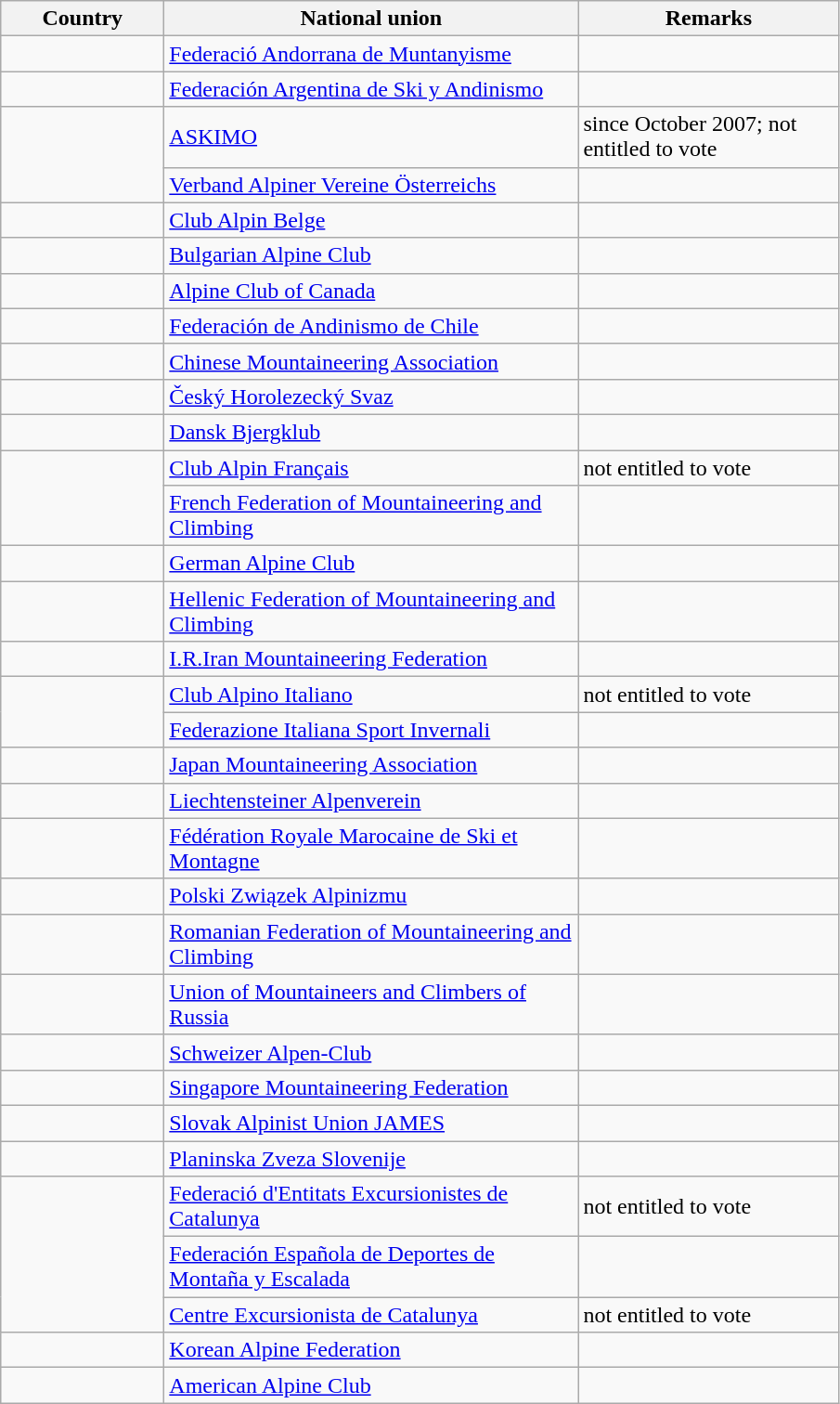<table class="wikitable">
<tr>
<th style="text-align: center; width:110px">Country</th>
<th style="text-align: center; width:290px">National union</th>
<th style="text-align: center; width:180px">Remarks</th>
</tr>
<tr>
<td></td>
<td><a href='#'>Federació Andorrana de Muntanyisme</a></td>
<td></td>
</tr>
<tr>
<td></td>
<td><a href='#'>Federación Argentina de Ski y Andinismo</a></td>
<td></td>
</tr>
<tr>
<td rowspan="2"></td>
<td><a href='#'>ASKIMO</a></td>
<td>since October 2007; not entitled to vote</td>
</tr>
<tr>
<td><a href='#'>Verband Alpiner Vereine Österreichs</a></td>
<td></td>
</tr>
<tr>
<td></td>
<td><a href='#'>Club Alpin Belge</a></td>
<td></td>
</tr>
<tr>
<td></td>
<td><a href='#'>Bulgarian Alpine Club</a></td>
<td></td>
</tr>
<tr>
<td></td>
<td><a href='#'>Alpine Club of Canada</a></td>
<td></td>
</tr>
<tr>
<td></td>
<td><a href='#'>Federación de Andinismo de Chile</a></td>
<td></td>
</tr>
<tr>
<td></td>
<td><a href='#'>Chinese Mountaineering Association</a></td>
<td></td>
</tr>
<tr>
<td></td>
<td><a href='#'>Český Horolezecký Svaz</a></td>
<td></td>
</tr>
<tr>
<td></td>
<td><a href='#'>Dansk Bjergklub</a></td>
<td></td>
</tr>
<tr>
<td rowspan="2"></td>
<td><a href='#'>Club Alpin Français</a></td>
<td>not entitled to vote</td>
</tr>
<tr>
<td><a href='#'>French Federation of Mountaineering and Climbing</a></td>
<td></td>
</tr>
<tr>
<td></td>
<td><a href='#'>German Alpine Club</a></td>
<td></td>
</tr>
<tr>
<td></td>
<td><a href='#'>Hellenic Federation of Mountaineering and Climbing</a></td>
<td></td>
</tr>
<tr>
<td></td>
<td><a href='#'>I.R.Iran Mountaineering Federation</a></td>
<td></td>
</tr>
<tr>
<td rowspan="2"></td>
<td><a href='#'>Club Alpino Italiano</a></td>
<td>not entitled to vote</td>
</tr>
<tr>
<td><a href='#'>Federazione Italiana Sport Invernali</a></td>
<td></td>
</tr>
<tr>
<td></td>
<td><a href='#'>Japan Mountaineering Association</a></td>
<td></td>
</tr>
<tr>
<td></td>
<td><a href='#'>Liechtensteiner Alpenverein</a></td>
<td></td>
</tr>
<tr>
<td></td>
<td><a href='#'>Fédération Royale Marocaine de Ski et Montagne</a></td>
<td></td>
</tr>
<tr>
<td></td>
<td><a href='#'>Polski Związek Alpinizmu</a></td>
<td></td>
</tr>
<tr>
<td></td>
<td><a href='#'>Romanian Federation of Mountaineering and Climbing</a></td>
<td></td>
</tr>
<tr>
<td></td>
<td><a href='#'>Union of Mountaineers and Climbers of Russia</a></td>
<td></td>
</tr>
<tr>
<td></td>
<td><a href='#'>Schweizer Alpen-Club</a></td>
<td></td>
</tr>
<tr>
<td></td>
<td><a href='#'>Singapore Mountaineering Federation</a></td>
<td></td>
</tr>
<tr>
<td></td>
<td><a href='#'>Slovak Alpinist Union JAMES</a></td>
<td></td>
</tr>
<tr>
<td></td>
<td><a href='#'>Planinska Zveza Slovenije</a></td>
<td></td>
</tr>
<tr>
<td rowspan="3"></td>
<td><a href='#'>Federació d'Entitats Excursionistes de Catalunya</a></td>
<td>not entitled to vote</td>
</tr>
<tr>
<td><a href='#'>Federación Española de Deportes de Montaña y Escalada</a></td>
<td></td>
</tr>
<tr>
<td><a href='#'>Centre Excursionista de Catalunya</a></td>
<td>not entitled to vote</td>
</tr>
<tr>
<td></td>
<td><a href='#'>Korean Alpine Federation</a></td>
<td></td>
</tr>
<tr>
<td></td>
<td><a href='#'>American Alpine Club</a></td>
<td></td>
</tr>
</table>
